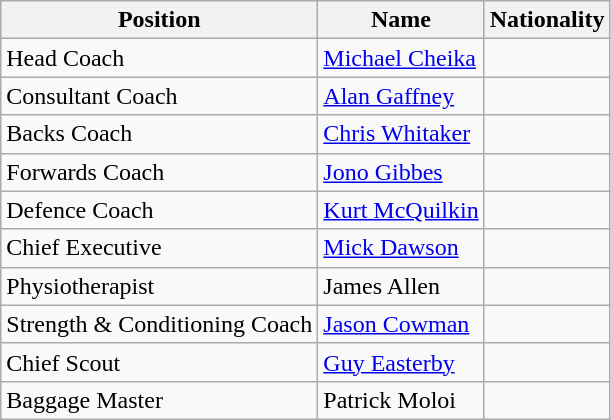<table class="wikitable">
<tr>
<th>Position</th>
<th>Name</th>
<th>Nationality</th>
</tr>
<tr>
<td>Head Coach</td>
<td><a href='#'>Michael Cheika</a></td>
<td></td>
</tr>
<tr>
<td>Consultant Coach</td>
<td><a href='#'>Alan Gaffney</a></td>
<td></td>
</tr>
<tr>
<td>Backs Coach</td>
<td><a href='#'>Chris Whitaker</a></td>
<td></td>
</tr>
<tr>
<td>Forwards Coach</td>
<td><a href='#'>Jono Gibbes</a></td>
<td></td>
</tr>
<tr>
<td>Defence Coach</td>
<td><a href='#'>Kurt McQuilkin</a></td>
<td></td>
</tr>
<tr>
<td>Chief Executive</td>
<td><a href='#'>Mick Dawson</a></td>
<td></td>
</tr>
<tr>
<td>Physiotherapist</td>
<td>James Allen</td>
<td></td>
</tr>
<tr>
<td>Strength & Conditioning Coach</td>
<td><a href='#'>Jason Cowman</a></td>
<td></td>
</tr>
<tr>
<td>Chief Scout</td>
<td><a href='#'>Guy Easterby</a></td>
<td></td>
</tr>
<tr>
<td>Baggage Master</td>
<td>Patrick Moloi</td>
<td></td>
</tr>
</table>
